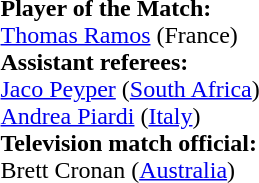<table style="width:100%">
<tr>
<td><br><strong>Player of the Match:</strong>
<br><a href='#'>Thomas Ramos</a> (France)<br><strong>Assistant referees:</strong>
<br><a href='#'>Jaco Peyper</a> (<a href='#'>South Africa</a>)
<br><a href='#'>Andrea Piardi</a> (<a href='#'>Italy</a>)
<br><strong>Television match official:</strong>
<br>Brett Cronan (<a href='#'>Australia</a>)</td>
</tr>
</table>
